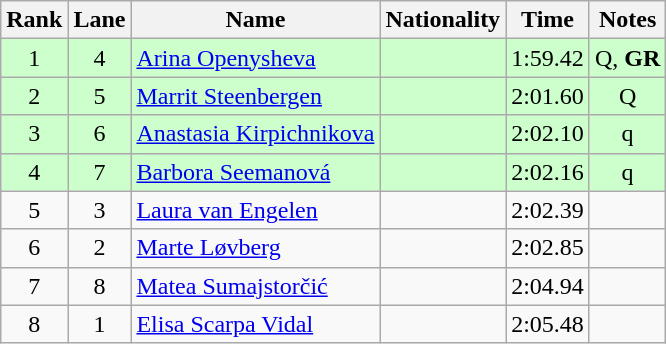<table class="wikitable sortable" style="text-align:center">
<tr>
<th>Rank</th>
<th>Lane</th>
<th>Name</th>
<th>Nationality</th>
<th>Time</th>
<th>Notes</th>
</tr>
<tr bgcolor=ccffcc>
<td>1</td>
<td>4</td>
<td align=left><a href='#'>Arina Openysheva</a></td>
<td align=left></td>
<td>1:59.42</td>
<td>Q, <strong>GR</strong></td>
</tr>
<tr bgcolor=ccffcc>
<td>2</td>
<td>5</td>
<td align=left><a href='#'>Marrit Steenbergen</a></td>
<td align=left></td>
<td>2:01.60</td>
<td>Q</td>
</tr>
<tr bgcolor=ccffcc>
<td>3</td>
<td>6</td>
<td align=left><a href='#'>Anastasia Kirpichnikova</a></td>
<td align=left></td>
<td>2:02.10</td>
<td>q</td>
</tr>
<tr bgcolor=ccffcc>
<td>4</td>
<td>7</td>
<td align=left><a href='#'>Barbora Seemanová</a></td>
<td align=left></td>
<td>2:02.16</td>
<td>q</td>
</tr>
<tr>
<td>5</td>
<td>3</td>
<td align=left><a href='#'>Laura van Engelen</a></td>
<td align=left></td>
<td>2:02.39</td>
<td></td>
</tr>
<tr>
<td>6</td>
<td>2</td>
<td align=left><a href='#'>Marte Løvberg</a></td>
<td align=left></td>
<td>2:02.85</td>
<td></td>
</tr>
<tr>
<td>7</td>
<td>8</td>
<td align=left><a href='#'>Matea Sumajstorčić</a></td>
<td align=left></td>
<td>2:04.94</td>
<td></td>
</tr>
<tr>
<td>8</td>
<td>1</td>
<td align=left><a href='#'>Elisa Scarpa Vidal</a></td>
<td align=left></td>
<td>2:05.48</td>
<td></td>
</tr>
</table>
